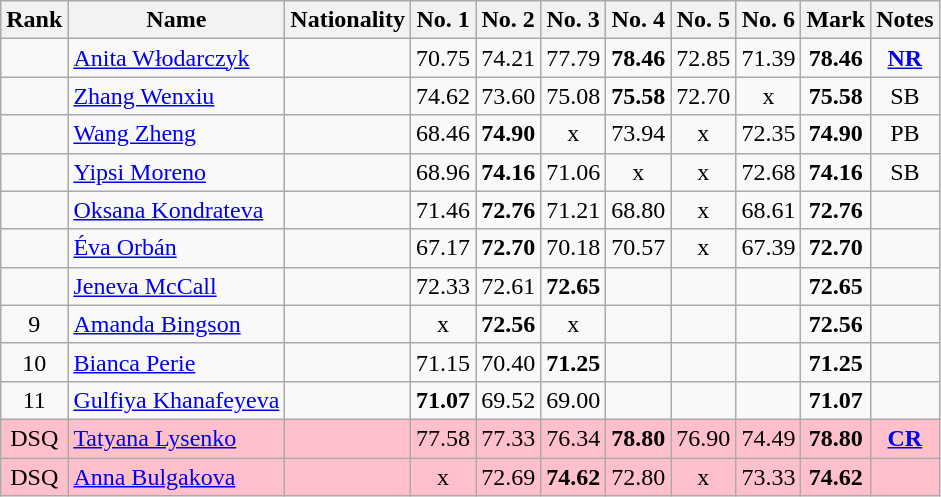<table class="wikitable sortable" style="text-align:center">
<tr>
<th>Rank</th>
<th>Name</th>
<th>Nationality</th>
<th>No. 1</th>
<th>No. 2</th>
<th>No. 3</th>
<th>No. 4</th>
<th>No. 5</th>
<th>No. 6</th>
<th>Mark</th>
<th>Notes</th>
</tr>
<tr>
<td></td>
<td align=left><a href='#'>Anita Włodarczyk</a></td>
<td align=left></td>
<td>70.75</td>
<td>74.21</td>
<td>77.79</td>
<td><strong>78.46</strong></td>
<td>72.85</td>
<td>71.39</td>
<td><strong>78.46</strong></td>
<td><strong><a href='#'>NR</a></strong></td>
</tr>
<tr>
<td></td>
<td align=left><a href='#'>Zhang Wenxiu</a></td>
<td align=left></td>
<td>74.62</td>
<td>73.60</td>
<td>75.08</td>
<td><strong>75.58</strong></td>
<td>72.70</td>
<td>x</td>
<td><strong>75.58</strong></td>
<td>SB</td>
</tr>
<tr>
<td></td>
<td align=left><a href='#'>Wang Zheng</a></td>
<td align=left></td>
<td>68.46</td>
<td><strong>74.90</strong></td>
<td>x</td>
<td>73.94</td>
<td>x</td>
<td>72.35</td>
<td><strong>74.90</strong></td>
<td>PB</td>
</tr>
<tr>
<td></td>
<td align=left><a href='#'>Yipsi Moreno</a></td>
<td align=left></td>
<td>68.96</td>
<td><strong>74.16</strong></td>
<td>71.06</td>
<td>x</td>
<td>x</td>
<td>72.68</td>
<td><strong>74.16</strong></td>
<td>SB</td>
</tr>
<tr>
<td></td>
<td align=left><a href='#'>Oksana Kondrateva</a></td>
<td align=left></td>
<td>71.46</td>
<td><strong>72.76</strong></td>
<td>71.21</td>
<td>68.80</td>
<td>x</td>
<td>68.61</td>
<td><strong>72.76</strong></td>
<td></td>
</tr>
<tr>
<td></td>
<td align=left><a href='#'>Éva Orbán</a></td>
<td align=left></td>
<td>67.17</td>
<td><strong>72.70</strong></td>
<td>70.18</td>
<td>70.57</td>
<td>x</td>
<td>67.39</td>
<td><strong>72.70</strong></td>
<td></td>
</tr>
<tr>
<td></td>
<td align=left><a href='#'>Jeneva McCall</a></td>
<td align=left></td>
<td>72.33</td>
<td>72.61</td>
<td><strong>72.65</strong></td>
<td></td>
<td></td>
<td></td>
<td><strong>72.65</strong></td>
<td></td>
</tr>
<tr>
<td>9</td>
<td align=left><a href='#'>Amanda Bingson</a></td>
<td align=left></td>
<td>x</td>
<td><strong>72.56</strong></td>
<td>x</td>
<td></td>
<td></td>
<td></td>
<td><strong>72.56</strong></td>
<td></td>
</tr>
<tr>
<td>10</td>
<td align=left><a href='#'>Bianca Perie</a></td>
<td align=left></td>
<td>71.15</td>
<td>70.40</td>
<td><strong>71.25</strong></td>
<td></td>
<td></td>
<td></td>
<td><strong>71.25</strong></td>
<td></td>
</tr>
<tr>
<td>11</td>
<td align=left><a href='#'>Gulfiya Khanafeyeva</a></td>
<td align=left></td>
<td><strong>71.07</strong></td>
<td>69.52</td>
<td>69.00</td>
<td></td>
<td></td>
<td></td>
<td><strong>71.07</strong></td>
<td></td>
</tr>
<tr bgcolor=pink>
<td>DSQ</td>
<td align=left><a href='#'>Tatyana Lysenko</a></td>
<td align=left></td>
<td>77.58</td>
<td>77.33</td>
<td>76.34</td>
<td><strong>78.80</strong></td>
<td>76.90</td>
<td>74.49</td>
<td><strong>78.80</strong></td>
<td><strong><a href='#'>CR</a></strong></td>
</tr>
<tr bgcolor=pink>
<td>DSQ</td>
<td align=left><a href='#'>Anna Bulgakova</a></td>
<td align=left></td>
<td>x</td>
<td>72.69</td>
<td><strong>74.62</strong></td>
<td>72.80</td>
<td>x</td>
<td>73.33</td>
<td><strong>74.62</strong></td>
<td></td>
</tr>
</table>
